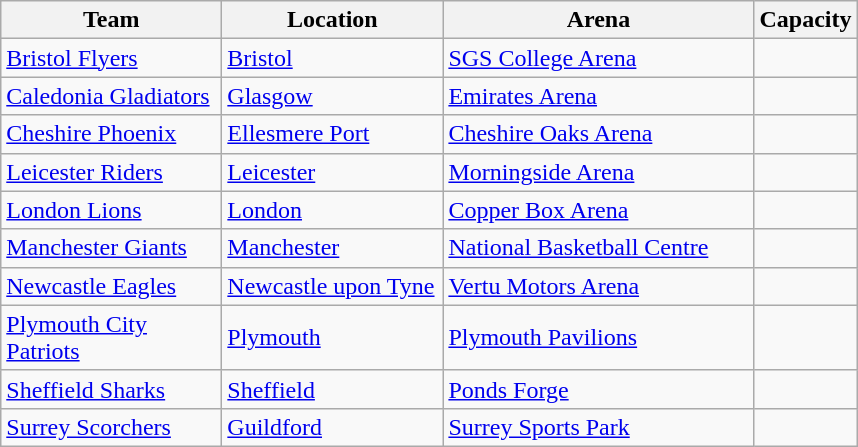<table class="wikitable sortable">
<tr>
<th scope="col" style="width: 140px;">Team</th>
<th scope="col" style="width: 140px;">Location</th>
<th scope="col" style="width: 200px;">Arena</th>
<th>Capacity</th>
</tr>
<tr>
<td><a href='#'>Bristol Flyers</a></td>
<td><a href='#'>Bristol</a></td>
<td><a href='#'>SGS College Arena</a></td>
<td></td>
</tr>
<tr>
<td><a href='#'>Caledonia Gladiators</a></td>
<td><a href='#'>Glasgow</a></td>
<td><a href='#'>Emirates Arena</a></td>
<td></td>
</tr>
<tr>
<td><a href='#'>Cheshire Phoenix</a></td>
<td><a href='#'>Ellesmere Port</a></td>
<td><a href='#'>Cheshire Oaks Arena</a></td>
<td></td>
</tr>
<tr>
<td><a href='#'>Leicester Riders</a></td>
<td><a href='#'>Leicester</a></td>
<td><a href='#'>Morningside Arena</a></td>
<td></td>
</tr>
<tr>
<td><a href='#'>London Lions</a></td>
<td><a href='#'>London</a></td>
<td><a href='#'>Copper Box Arena</a></td>
<td></td>
</tr>
<tr>
<td><a href='#'>Manchester Giants</a></td>
<td><a href='#'>Manchester</a></td>
<td><a href='#'>National Basketball Centre</a></td>
<td></td>
</tr>
<tr>
<td><a href='#'>Newcastle Eagles</a></td>
<td><a href='#'>Newcastle upon Tyne</a></td>
<td><a href='#'>Vertu Motors Arena</a></td>
<td></td>
</tr>
<tr>
<td><a href='#'>Plymouth City Patriots</a></td>
<td><a href='#'>Plymouth</a></td>
<td><a href='#'>Plymouth Pavilions</a></td>
<td></td>
</tr>
<tr>
<td><a href='#'>Sheffield Sharks</a></td>
<td><a href='#'>Sheffield</a></td>
<td><a href='#'>Ponds Forge</a></td>
<td></td>
</tr>
<tr>
<td><a href='#'>Surrey Scorchers</a></td>
<td><a href='#'>Guildford</a></td>
<td><a href='#'>Surrey Sports Park</a></td>
<td></td>
</tr>
</table>
